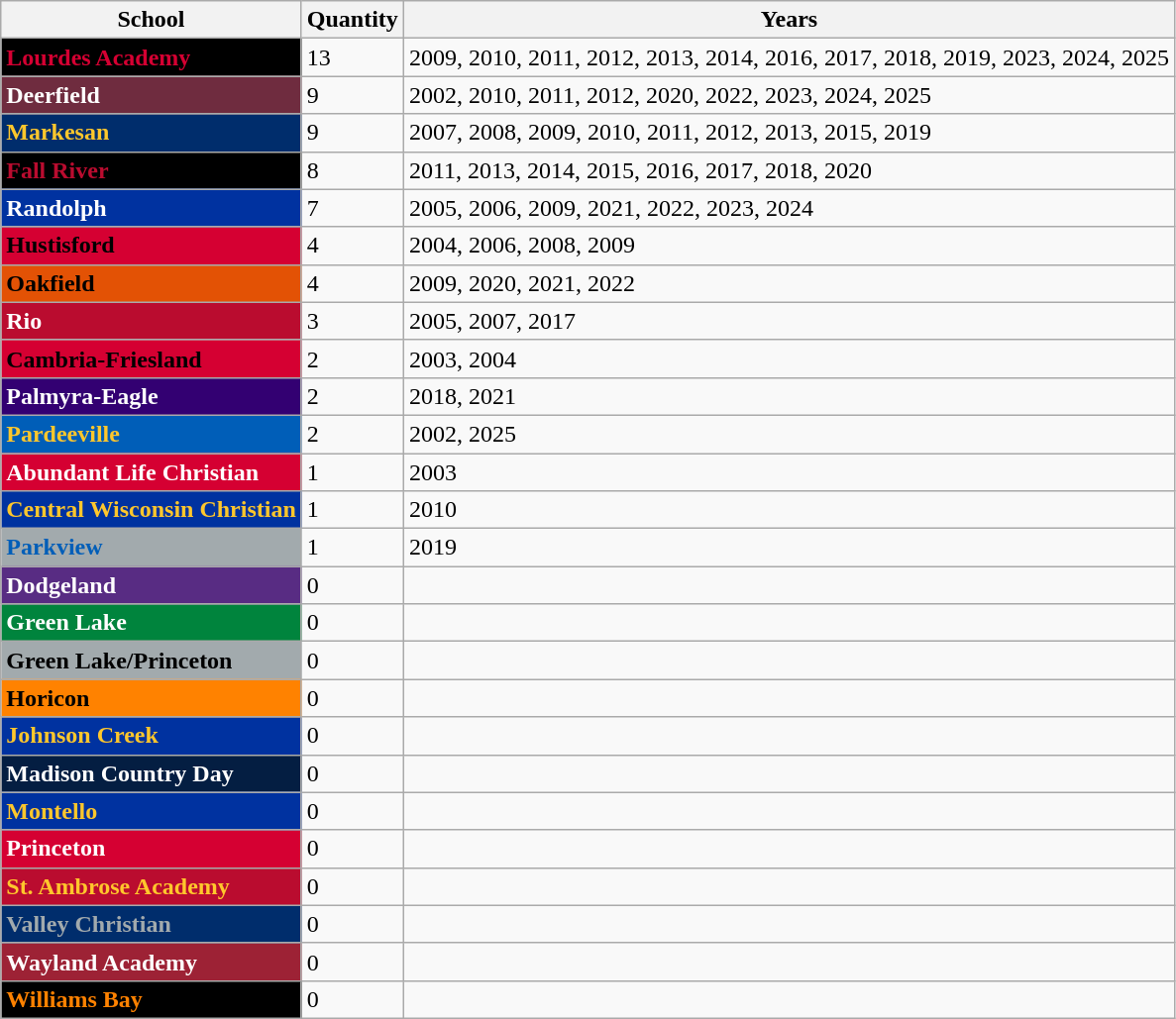<table class="wikitable">
<tr>
<th>School</th>
<th>Quantity</th>
<th>Years</th>
</tr>
<tr>
<td style="background: black; color: #d50032"><strong>Lourdes Academy</strong></td>
<td>13</td>
<td>2009, 2010, 2011, 2012, 2013, 2014, 2016, 2017, 2018, 2019, 2023, 2024, 2025</td>
</tr>
<tr>
<td style="background: #6f2c3f; color: white"><strong>Deerfield</strong></td>
<td>9</td>
<td>2002, 2010, 2011, 2012, 2020, 2022, 2023, 2024, 2025</td>
</tr>
<tr>
<td style="background: #002d6c; color: #ffc72c"><strong>Markesan</strong></td>
<td>9</td>
<td>2007, 2008, 2009, 2010, 2011, 2012, 2013, 2015, 2019</td>
</tr>
<tr>
<td style="background: black; color: #ba0c2f"><strong>Fall River</strong></td>
<td>8</td>
<td>2011, 2013, 2014, 2015, 2016, 2017, 2018, 2020</td>
</tr>
<tr>
<td style="background: #0032a0; color: white"><strong>Randolph</strong></td>
<td>7</td>
<td>2005, 2006, 2009, 2021, 2022, 2023, 2024</td>
</tr>
<tr>
<td style="background: #d50032; color: black"><strong>Hustisford</strong></td>
<td>4</td>
<td>2004, 2006, 2008, 2009</td>
</tr>
<tr>
<td style="background: #e35205; color: black"><strong>Oakfield</strong></td>
<td>4</td>
<td>2009, 2020, 2021, 2022</td>
</tr>
<tr>
<td style="background: #ba0c2f; color: white"><strong>Rio</strong></td>
<td>3</td>
<td>2005, 2007, 2017</td>
</tr>
<tr>
<td style="background: #d50032; color: black"><strong>Cambria-Friesland</strong></td>
<td>2</td>
<td>2003, 2004</td>
</tr>
<tr>
<td style="background: #330072; color: white"><strong>Palmyra-Eagle</strong></td>
<td>2</td>
<td>2018, 2021</td>
</tr>
<tr>
<td style="background: #005eb8; color: #ffc72c"><strong>Pardeeville</strong></td>
<td>2</td>
<td>2002, 2025</td>
</tr>
<tr>
<td style="background: #d50032; color: white"><strong>Abundant Life Christian</strong></td>
<td>1</td>
<td>2003</td>
</tr>
<tr>
<td style="background: #0032a0; color: #ffc72c"><strong>Central Wisconsin Christian</strong></td>
<td>1</td>
<td>2010</td>
</tr>
<tr>
<td style="background: #a2aaad; color: #005eb8"><strong>Parkview</strong></td>
<td>1</td>
<td>2019</td>
</tr>
<tr>
<td style="background: #582c83; color: white"><strong>Dodgeland</strong></td>
<td>0</td>
<td></td>
</tr>
<tr>
<td style="background: #00843d; color: white"><strong>Green Lake</strong></td>
<td>0</td>
<td></td>
</tr>
<tr>
<td style="background: #a2aaad; color: black"><strong>Green Lake/Princeton</strong></td>
<td>0</td>
<td></td>
</tr>
<tr>
<td style="background: #ff8200; color: black"><strong>Horicon</strong></td>
<td>0</td>
<td></td>
</tr>
<tr>
<td style="background: #0032a0; color: #ffc72c"><strong>Johnson Creek</strong></td>
<td>0</td>
<td></td>
</tr>
<tr>
<td style="background: #041e42; color: white"><strong>Madison Country Day</strong></td>
<td>0</td>
<td></td>
</tr>
<tr>
<td style="background: #0032a0; color: #ffc72c"><strong>Montello</strong></td>
<td>0</td>
<td></td>
</tr>
<tr>
<td style="background: #d50032; color: white"><strong>Princeton</strong></td>
<td>0</td>
<td></td>
</tr>
<tr>
<td style="background: #ba0c2f; color: #ffc72c"><strong>St. Ambrose Academy</strong></td>
<td>0</td>
<td></td>
</tr>
<tr>
<td style="background: #002d6c; color: #a2aaad"><strong>Valley Christian</strong></td>
<td>0</td>
<td></td>
</tr>
<tr>
<td style="background: #9d2235; color: white"><strong>Wayland Academy</strong></td>
<td>0</td>
<td></td>
</tr>
<tr>
<td style="background: black; color: #ff8200"><strong>Williams Bay</strong></td>
<td>0</td>
<td></td>
</tr>
</table>
